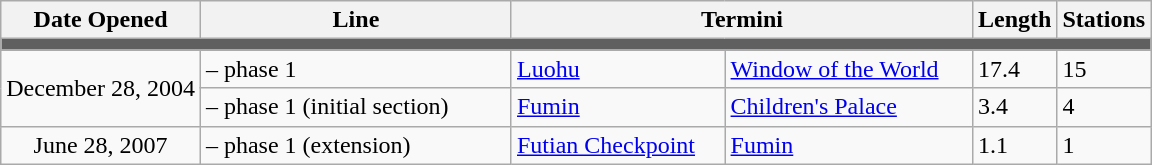<table class="wikitable">
<tr>
<th>Date Opened</th>
<th style="width:200px;">Line</th>
<th style="width:300px;" colspan="2">Termini</th>
<th>Length<br></th>
<th>Stations</th>
</tr>
<tr style = "background:#606060; height: 2pt">
<td colspan = "6"></td>
</tr>
<tr>
<td style="text-align:center;" rowspan="2">December 28, 2004</td>
<td> – phase 1</td>
<td><a href='#'>Luohu</a></td>
<td><a href='#'>Window of the World</a></td>
<td>17.4</td>
<td>15</td>
</tr>
<tr>
<td> – phase 1 (initial section)</td>
<td><a href='#'>Fumin</a></td>
<td><a href='#'>Children's Palace</a></td>
<td>3.4</td>
<td>4</td>
</tr>
<tr>
<td style="text-align:center;">June 28, 2007</td>
<td> – phase 1 (extension)</td>
<td><a href='#'>Futian Checkpoint</a></td>
<td><a href='#'>Fumin</a></td>
<td>1.1</td>
<td>1</td>
</tr>
</table>
